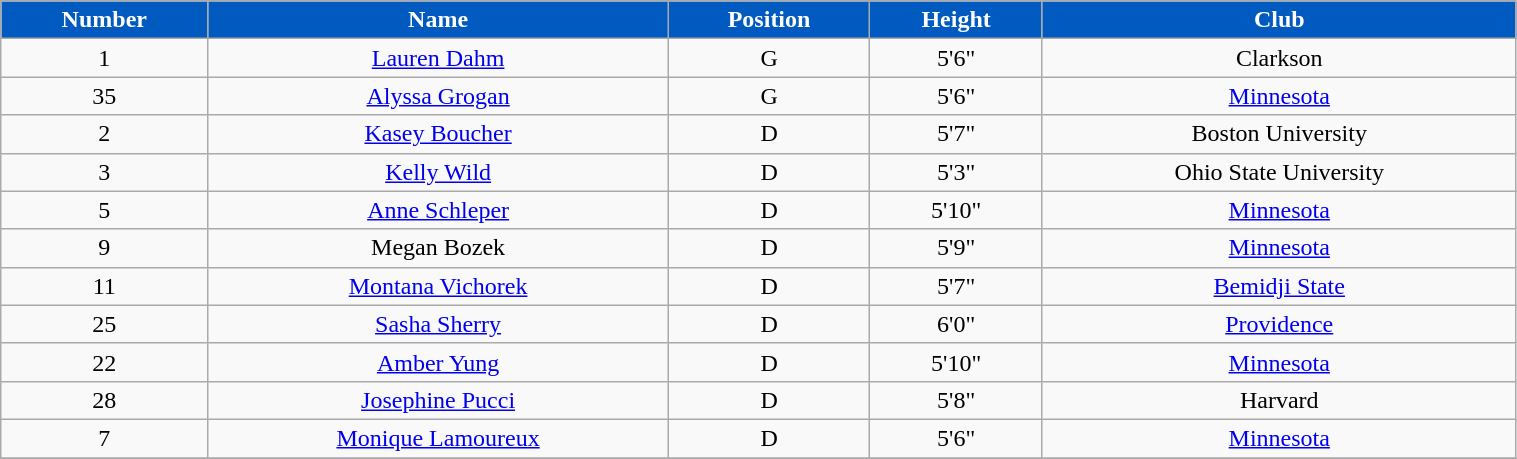<table class="wikitable" style="width:80%;">
<tr style="text-align:center; background:#005ac0; color:#fff;">
<td><strong>Number</strong></td>
<td><strong>Name</strong></td>
<td><strong>Position</strong></td>
<td><strong>Height</strong></td>
<td><strong>Club</strong></td>
</tr>
<tr style="text-align:center;" bgcolor="">
<td>1</td>
<td><a href='#'>Lauren Dahm</a></td>
<td>G</td>
<td>5'6"</td>
<td>Clarkson</td>
</tr>
<tr style="text-align:center;" bgcolor="">
<td>35</td>
<td><a href='#'>Alyssa Grogan</a></td>
<td>G</td>
<td>5'6"</td>
<td><a href='#'>Minnesota</a></td>
</tr>
<tr style="text-align:center;" bgcolor="">
<td>2</td>
<td><a href='#'>Kasey Boucher</a></td>
<td>D</td>
<td>5'7"</td>
<td>Boston University</td>
</tr>
<tr style="text-align:center;" bgcolor="">
<td>3</td>
<td><a href='#'>Kelly Wild</a></td>
<td>D</td>
<td>5'3"</td>
<td>Ohio State University</td>
</tr>
<tr style="text-align:center;" bgcolor="">
<td>5</td>
<td><a href='#'>Anne Schleper</a></td>
<td>D</td>
<td>5'10"</td>
<td><a href='#'>Minnesota</a></td>
</tr>
<tr style="text-align:center;" bgcolor="">
<td>9</td>
<td>Megan Bozek</td>
<td>D</td>
<td>5'9"</td>
<td><a href='#'>Minnesota</a></td>
</tr>
<tr style="text-align:center;" bgcolor="">
<td>11</td>
<td><a href='#'>Montana Vichorek</a></td>
<td>D</td>
<td>5'7"</td>
<td><a href='#'>Bemidji State</a></td>
</tr>
<tr style="text-align:center;" bgcolor="">
<td>25</td>
<td><a href='#'>Sasha Sherry</a></td>
<td>D</td>
<td>6'0"</td>
<td><a href='#'>Providence</a></td>
</tr>
<tr style="text-align:center;" bgcolor="">
<td>22</td>
<td><a href='#'>Amber Yung</a></td>
<td>D</td>
<td>5'10"</td>
<td><a href='#'>Minnesota</a></td>
</tr>
<tr style="text-align:center;" bgcolor="">
<td>28</td>
<td><a href='#'>Josephine Pucci</a></td>
<td>D</td>
<td>5'8"</td>
<td>Harvard</td>
</tr>
<tr style="text-align:center;" bgcolor="">
<td>7</td>
<td><a href='#'>Monique Lamoureux</a></td>
<td>D</td>
<td>5'6"</td>
<td><a href='#'>Minnesota</a></td>
</tr>
<tr style="text-align:center;" bgcolor="">
</tr>
</table>
